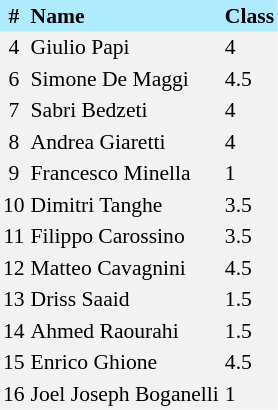<table border=0 cellpadding=2 cellspacing=0  |- bgcolor=#F2F2F2 style="text-align:center; font-size:90%;">
<tr bgcolor=#ADEBFD>
<th>#</th>
<th align=left>Name</th>
<th align=left>Class</th>
</tr>
<tr>
<td>4</td>
<td align=left>Giulio Papi</td>
<td align=left>4</td>
</tr>
<tr>
<td>6</td>
<td align=left>Simone De Maggi</td>
<td align=left>4.5</td>
</tr>
<tr>
<td>7</td>
<td align=left>Sabri Bedzeti</td>
<td align=left>4</td>
</tr>
<tr>
<td>8</td>
<td align=left>Andrea Giaretti</td>
<td align=left>4</td>
</tr>
<tr>
<td>9</td>
<td align=left>Francesco Minella</td>
<td align=left>1</td>
</tr>
<tr>
<td>10</td>
<td align=left>Dimitri Tanghe</td>
<td align=left>3.5</td>
</tr>
<tr>
<td>11</td>
<td align=left>Filippo Carossino</td>
<td align=left>3.5</td>
</tr>
<tr>
<td>12</td>
<td align=left>Matteo Cavagnini</td>
<td align=left>4.5</td>
</tr>
<tr>
<td>13</td>
<td align=left>Driss Saaid</td>
<td align=left>1.5</td>
</tr>
<tr>
<td>14</td>
<td align=left>Ahmed Raourahi</td>
<td align=left>1.5</td>
</tr>
<tr>
<td>15</td>
<td align=left>Enrico Ghione</td>
<td align=left>4.5</td>
</tr>
<tr>
<td>16</td>
<td align=left>Joel Joseph Boganelli</td>
<td align=left>1</td>
</tr>
</table>
